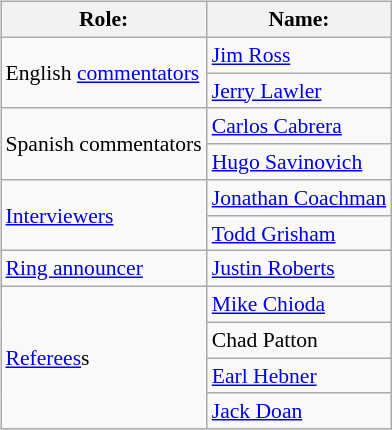<table class=wikitable style="font-size:90%; margin: 0.5em 0 0.5em 1em; float: right; clear: right;">
<tr>
<th>Role:</th>
<th>Name:</th>
</tr>
<tr>
<td rowspan=2>English <a href='#'>commentators</a></td>
<td><a href='#'>Jim Ross</a></td>
</tr>
<tr>
<td><a href='#'>Jerry Lawler</a></td>
</tr>
<tr>
<td rowspan=2>Spanish commentators</td>
<td><a href='#'>Carlos Cabrera</a></td>
</tr>
<tr>
<td><a href='#'>Hugo Savinovich</a></td>
</tr>
<tr>
<td rowspan=2><a href='#'>Interviewers</a></td>
<td><a href='#'>Jonathan Coachman</a></td>
</tr>
<tr>
<td><a href='#'>Todd Grisham</a></td>
</tr>
<tr>
<td rowspan=1><a href='#'>Ring announcer</a></td>
<td><a href='#'>Justin Roberts</a></td>
</tr>
<tr>
<td rowspan=4><a href='#'>Referees</a>s</td>
<td><a href='#'>Mike Chioda</a></td>
</tr>
<tr>
<td>Chad Patton</td>
</tr>
<tr>
<td><a href='#'>Earl Hebner</a></td>
</tr>
<tr>
<td><a href='#'>Jack Doan</a></td>
</tr>
</table>
